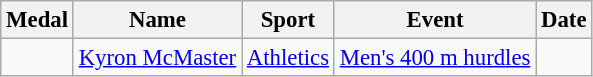<table class="wikitable sortable" style="font-size: 95%;">
<tr>
<th>Medal</th>
<th>Name</th>
<th>Sport</th>
<th>Event</th>
<th>Date</th>
</tr>
<tr>
<td></td>
<td><a href='#'>Kyron McMaster</a></td>
<td><a href='#'>Athletics</a></td>
<td><a href='#'>Men's 400 m hurdles</a></td>
<td></td>
</tr>
</table>
